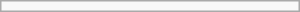<table class="wikitable" width=200px align=right>
<tr>
<td align=center></td>
</tr>
</table>
